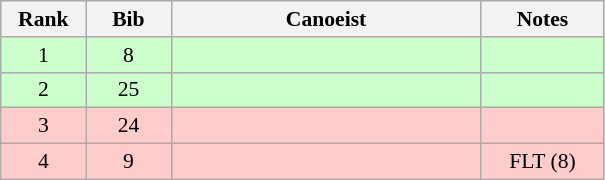<table class="wikitable" style="font-size:90%; text-align:center">
<tr>
<th width="50">Rank</th>
<th width="50">Bib</th>
<th width="200">Canoeist</th>
<th width="75">Notes</th>
</tr>
<tr bgcolor="#CCFFCC">
<td>1</td>
<td>8</td>
<td align="left"></td>
<td></td>
</tr>
<tr bgcolor="#CCFFCC">
<td>2</td>
<td>25</td>
<td align="left"></td>
<td></td>
</tr>
<tr bgcolor="#FFCCCC">
<td>3</td>
<td>24</td>
<td align="left"></td>
<td></td>
</tr>
<tr bgcolor="#FFCCCC">
<td>4</td>
<td>9</td>
<td align="left"></td>
<td>FLT (8)</td>
</tr>
</table>
